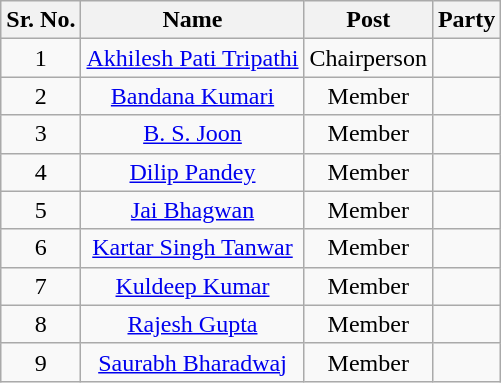<table class="wikitable sortable">
<tr>
<th>Sr. No.</th>
<th>Name</th>
<th>Post</th>
<th colspan="2">Party</th>
</tr>
<tr align="center">
<td>1</td>
<td><a href='#'>Akhilesh Pati Tripathi</a></td>
<td>Chairperson</td>
<td></td>
</tr>
<tr align="center">
<td>2</td>
<td><a href='#'>Bandana Kumari</a></td>
<td>Member</td>
<td></td>
</tr>
<tr align="center">
<td>3</td>
<td><a href='#'>B. S. Joon</a></td>
<td>Member</td>
<td></td>
</tr>
<tr align="center">
<td>4</td>
<td><a href='#'>Dilip Pandey</a></td>
<td>Member</td>
<td></td>
</tr>
<tr align="center">
<td>5</td>
<td><a href='#'>Jai Bhagwan</a></td>
<td>Member</td>
<td></td>
</tr>
<tr align="center">
<td>6</td>
<td><a href='#'>Kartar Singh Tanwar</a></td>
<td>Member</td>
<td></td>
</tr>
<tr align="center">
<td>7</td>
<td><a href='#'>Kuldeep Kumar</a></td>
<td>Member</td>
<td></td>
</tr>
<tr align="center">
<td>8</td>
<td><a href='#'>Rajesh Gupta</a></td>
<td>Member</td>
<td></td>
</tr>
<tr align="center">
<td>9</td>
<td><a href='#'>Saurabh Bharadwaj</a></td>
<td>Member</td>
<td></td>
</tr>
</table>
